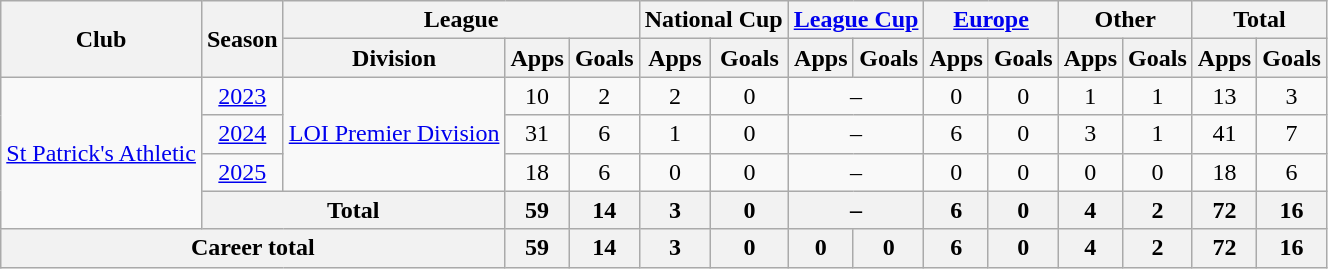<table class="wikitable" style="text-align:center">
<tr>
<th rowspan=2>Club</th>
<th rowspan=2>Season</th>
<th colspan=3>League</th>
<th colspan=2>National Cup</th>
<th colspan=2><a href='#'>League Cup</a></th>
<th colspan=2><a href='#'>Europe</a></th>
<th colspan=2>Other</th>
<th colspan=2>Total</th>
</tr>
<tr>
<th>Division</th>
<th>Apps</th>
<th>Goals</th>
<th>Apps</th>
<th>Goals</th>
<th>Apps</th>
<th>Goals</th>
<th>Apps</th>
<th>Goals</th>
<th>Apps</th>
<th>Goals</th>
<th>Apps</th>
<th>Goals</th>
</tr>
<tr>
<td rowspan="4"><a href='#'>St Patrick's Athletic</a></td>
<td><a href='#'>2023</a></td>
<td rowspan="3"><a href='#'>LOI Premier Division</a></td>
<td>10</td>
<td>2</td>
<td>2</td>
<td>0</td>
<td colspan="2">–</td>
<td>0</td>
<td>0</td>
<td>1</td>
<td>1</td>
<td>13</td>
<td>3</td>
</tr>
<tr>
<td><a href='#'>2024</a></td>
<td>31</td>
<td>6</td>
<td>1</td>
<td>0</td>
<td colspan="2">–</td>
<td>6</td>
<td>0</td>
<td>3</td>
<td>1</td>
<td>41</td>
<td>7</td>
</tr>
<tr>
<td><a href='#'>2025</a></td>
<td>18</td>
<td>6</td>
<td>0</td>
<td>0</td>
<td colspan="2">–</td>
<td>0</td>
<td>0</td>
<td>0</td>
<td>0</td>
<td>18</td>
<td>6</td>
</tr>
<tr>
<th colspan=2>Total</th>
<th>59</th>
<th>14</th>
<th>3</th>
<th>0</th>
<th colspan="2">–</th>
<th>6</th>
<th>0</th>
<th>4</th>
<th>2</th>
<th>72</th>
<th>16</th>
</tr>
<tr>
<th colspan=3>Career total</th>
<th>59</th>
<th>14</th>
<th>3</th>
<th>0</th>
<th>0</th>
<th>0</th>
<th>6</th>
<th>0</th>
<th>4</th>
<th>2</th>
<th>72</th>
<th>16</th>
</tr>
</table>
